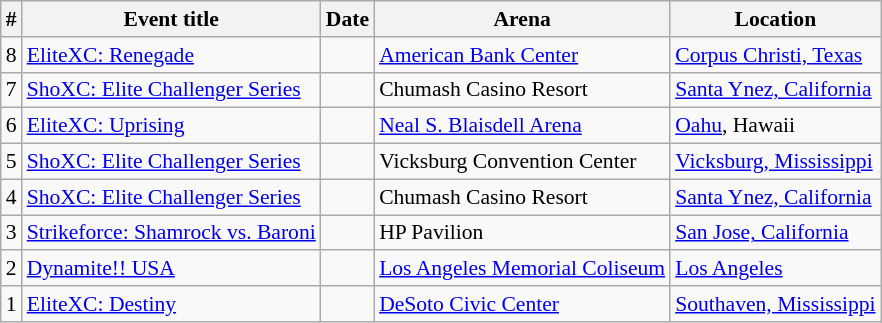<table class="sortable wikitable succession-box" style="font-size:90%;">
<tr>
<th scope="col">#</th>
<th scope="col">Event title</th>
<th scope="col">Date</th>
<th scope="col">Arena</th>
<th scope="col">Location</th>
</tr>
<tr>
<td style="text-align:center">8</td>
<td><a href='#'>EliteXC: Renegade</a></td>
<td></td>
<td><a href='#'>American Bank Center</a></td>
<td><a href='#'>Corpus Christi, Texas</a></td>
</tr>
<tr>
<td style="text-align:center">7</td>
<td><a href='#'>ShoXC: Elite Challenger Series</a></td>
<td></td>
<td>Chumash Casino Resort</td>
<td><a href='#'>Santa Ynez, California</a></td>
</tr>
<tr>
<td style="text-align:center">6</td>
<td><a href='#'>EliteXC: Uprising</a></td>
<td></td>
<td><a href='#'>Neal S. Blaisdell Arena</a></td>
<td><a href='#'>Oahu</a>, Hawaii</td>
</tr>
<tr>
<td style="text-align:center">5</td>
<td><a href='#'>ShoXC: Elite Challenger Series</a></td>
<td></td>
<td>Vicksburg Convention Center</td>
<td><a href='#'>Vicksburg, Mississippi</a></td>
</tr>
<tr>
<td style="text-align:center">4</td>
<td><a href='#'>ShoXC: Elite Challenger Series</a></td>
<td></td>
<td>Chumash Casino Resort</td>
<td><a href='#'>Santa Ynez, California</a></td>
</tr>
<tr>
<td style="text-align:center">3</td>
<td><a href='#'>Strikeforce: Shamrock vs. Baroni</a></td>
<td></td>
<td>HP Pavilion</td>
<td><a href='#'>San Jose, California</a></td>
</tr>
<tr>
<td style="text-align:center">2</td>
<td><a href='#'>Dynamite!! USA</a></td>
<td></td>
<td><a href='#'>Los Angeles Memorial Coliseum</a></td>
<td><a href='#'>Los Angeles</a></td>
</tr>
<tr>
<td style="text-align:center">1</td>
<td><a href='#'>EliteXC: Destiny</a></td>
<td></td>
<td><a href='#'>DeSoto Civic Center</a></td>
<td><a href='#'>Southaven, Mississippi</a></td>
</tr>
</table>
